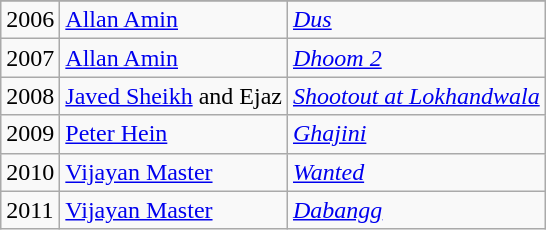<table class="wikitable sortable">
<tr ! Year || Action Director || Film>
</tr>
<tr>
<td>2006</td>
<td><a href='#'>Allan Amin</a></td>
<td><em><a href='#'>Dus</a></em></td>
</tr>
<tr>
<td>2007</td>
<td><a href='#'>Allan Amin</a></td>
<td><em><a href='#'>Dhoom 2</a></em></td>
</tr>
<tr>
<td>2008</td>
<td><a href='#'>Javed Sheikh</a> and Ejaz</td>
<td><em><a href='#'>Shootout at Lokhandwala</a></em></td>
</tr>
<tr>
<td>2009</td>
<td><a href='#'>Peter Hein</a></td>
<td><em><a href='#'>Ghajini</a></em></td>
</tr>
<tr>
<td>2010</td>
<td><a href='#'>Vijayan Master</a></td>
<td><em><a href='#'>Wanted</a></em></td>
</tr>
<tr>
<td>2011</td>
<td><a href='#'>Vijayan Master</a></td>
<td><em><a href='#'>Dabangg</a></em></td>
</tr>
</table>
